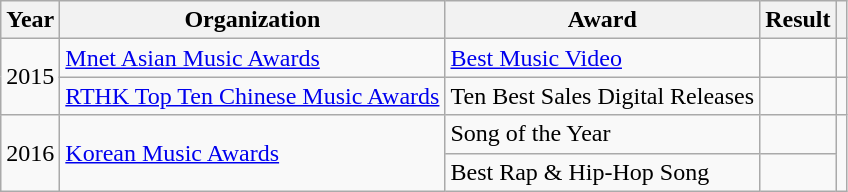<table class="sortable wikitable">
<tr>
<th scope="col">Year</th>
<th scope="col">Organization</th>
<th scope="col">Award</th>
<th scope="col">Result</th>
<th class="unsortable"></th>
</tr>
<tr>
<td rowspan="2">2015</td>
<td><a href='#'>Mnet Asian Music Awards</a></td>
<td><a href='#'>Best Music Video</a></td>
<td></td>
<td align="center"></td>
</tr>
<tr>
<td><a href='#'>RTHK Top Ten Chinese Music Awards</a></td>
<td>Ten Best Sales Digital Releases</td>
<td></td>
<td align="center"></td>
</tr>
<tr>
<td rowspan="2">2016</td>
<td rowspan="2"><a href='#'>Korean Music Awards</a></td>
<td>Song of the Year</td>
<td></td>
<td align="center" rowspan="2"></td>
</tr>
<tr>
<td>Best Rap & Hip-Hop Song</td>
<td></td>
</tr>
</table>
